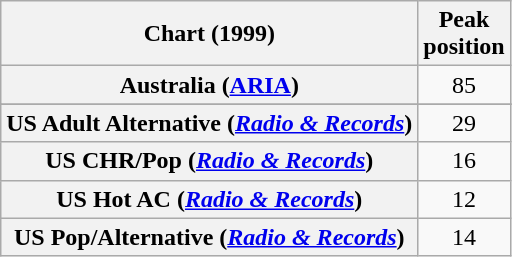<table class="wikitable sortable plainrowheaders" style="text-align:center">
<tr>
<th>Chart (1999)</th>
<th>Peak<br>position</th>
</tr>
<tr>
<th scope="row">Australia (<a href='#'>ARIA</a>)</th>
<td>85</td>
</tr>
<tr>
</tr>
<tr>
</tr>
<tr>
</tr>
<tr>
</tr>
<tr>
</tr>
<tr>
</tr>
<tr>
<th scope="row">US Adult Alternative (<em><a href='#'>Radio & Records</a></em>)</th>
<td>29</td>
</tr>
<tr>
<th scope="row">US CHR/Pop (<em><a href='#'>Radio & Records</a></em>)</th>
<td>16</td>
</tr>
<tr>
<th scope="row">US Hot AC (<em><a href='#'>Radio & Records</a></em>)</th>
<td>12</td>
</tr>
<tr>
<th scope="row">US Pop/Alternative (<em><a href='#'>Radio & Records</a></em>)</th>
<td>14</td>
</tr>
</table>
